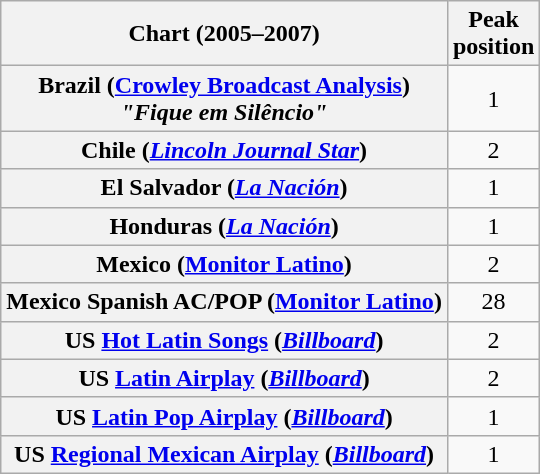<table class="wikitable sortable plainrowheaders" style="text-align:center">
<tr>
<th>Chart (2005–2007)</th>
<th>Peak<br>position</th>
</tr>
<tr>
<th scope="row">Brazil (<a href='#'>Crowley Broadcast Analysis</a>)<br><em>"Fique em Silêncio"</em></th>
<td>1</td>
</tr>
<tr>
<th scope="row">Chile (<em><a href='#'>Lincoln Journal Star</a></em>)</th>
<td>2</td>
</tr>
<tr>
<th scope="row">El Salvador (<em><a href='#'>La Nación</a></em>)</th>
<td>1</td>
</tr>
<tr>
<th scope="row">Honduras (<em><a href='#'>La Nación</a></em>)</th>
<td>1</td>
</tr>
<tr>
<th scope="row">Mexico (<a href='#'>Monitor Latino</a>)</th>
<td>2</td>
</tr>
<tr>
<th scope="row">Mexico Spanish AC/POP (<a href='#'>Monitor Latino</a>)</th>
<td>28</td>
</tr>
<tr>
<th scope="row">US <a href='#'>Hot Latin Songs</a> (<em><a href='#'>Billboard</a></em>)</th>
<td>2</td>
</tr>
<tr>
<th scope="row">US <a href='#'>Latin Airplay</a> (<em><a href='#'>Billboard</a></em>)</th>
<td>2</td>
</tr>
<tr>
<th scope="row">US <a href='#'>Latin Pop Airplay</a> (<em><a href='#'>Billboard</a></em>)</th>
<td>1</td>
</tr>
<tr>
<th scope="row">US <a href='#'>Regional Mexican Airplay</a> (<em><a href='#'>Billboard</a></em>)</th>
<td>1</td>
</tr>
</table>
